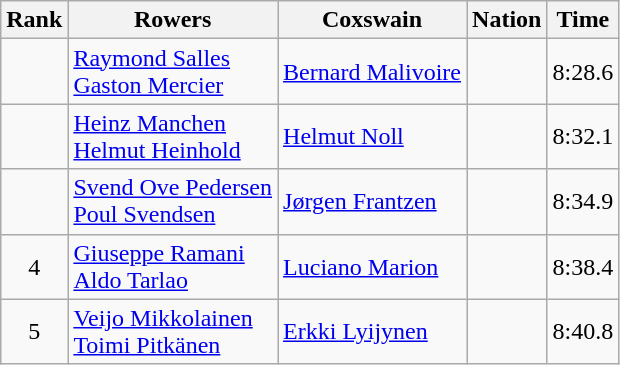<table class="wikitable sortable" style="text-align:center">
<tr>
<th>Rank</th>
<th>Rowers</th>
<th>Coxswain</th>
<th>Nation</th>
<th>Time</th>
</tr>
<tr>
<td></td>
<td align=left><a href='#'>Raymond Salles</a><br><a href='#'>Gaston Mercier</a></td>
<td align=left><a href='#'>Bernard Malivoire</a></td>
<td align=left></td>
<td>8:28.6</td>
</tr>
<tr>
<td></td>
<td align=left><a href='#'>Heinz Manchen</a><br><a href='#'>Helmut Heinhold</a></td>
<td align=left><a href='#'>Helmut Noll</a></td>
<td align=left></td>
<td>8:32.1</td>
</tr>
<tr>
<td></td>
<td align=left><a href='#'>Svend Ove Pedersen</a><br><a href='#'>Poul Svendsen</a></td>
<td align=left><a href='#'>Jørgen Frantzen</a></td>
<td align=left></td>
<td>8:34.9</td>
</tr>
<tr>
<td>4</td>
<td align=left><a href='#'>Giuseppe Ramani</a><br><a href='#'>Aldo Tarlao</a></td>
<td align=left><a href='#'>Luciano Marion</a></td>
<td align=left></td>
<td>8:38.4</td>
</tr>
<tr>
<td>5</td>
<td align=left><a href='#'>Veijo Mikkolainen</a><br><a href='#'>Toimi Pitkänen</a></td>
<td align=left><a href='#'>Erkki Lyijynen</a></td>
<td align=left></td>
<td>8:40.8</td>
</tr>
</table>
